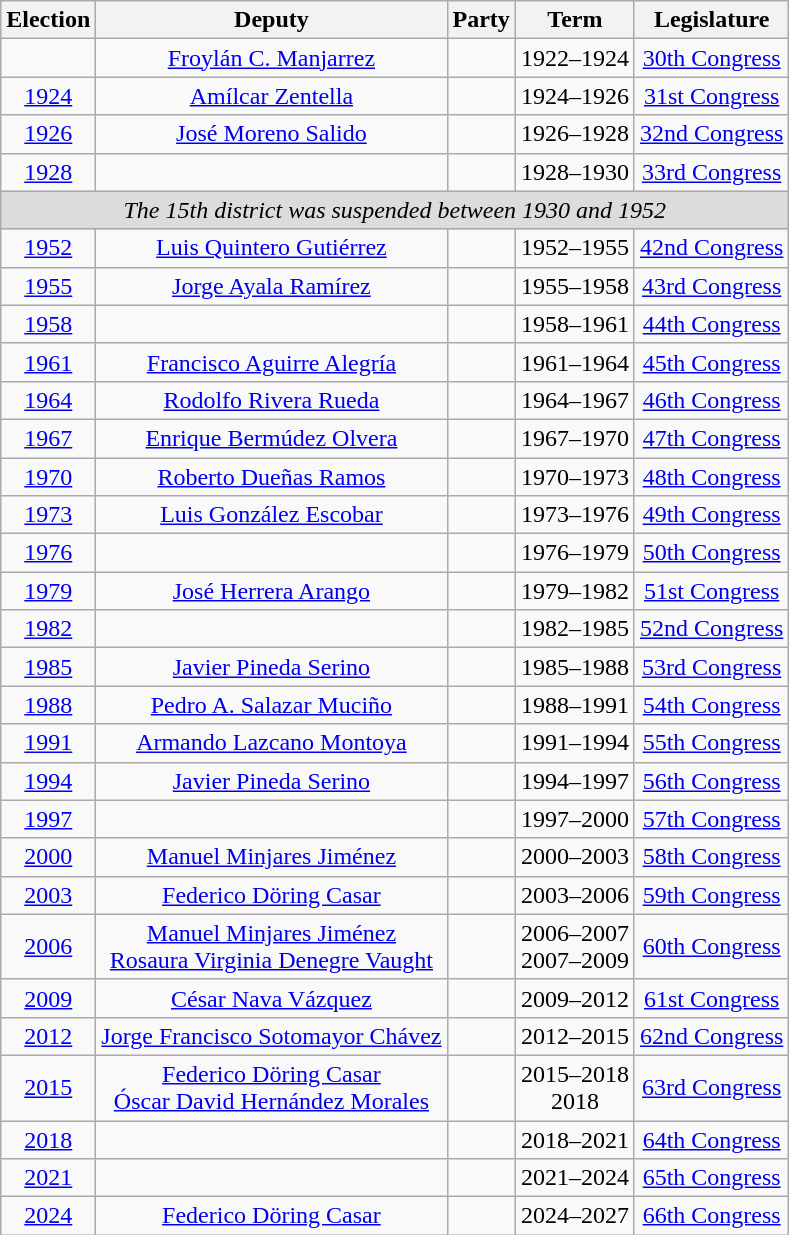<table class="wikitable sortable" style="text-align: center">
<tr>
<th>Election</th>
<th class="unsortable">Deputy</th>
<th class="unsortable">Party</th>
<th class="unsortable">Term</th>
<th class="unsortable">Legislature</th>
</tr>
<tr>
<td></td>
<td><a href='#'>Froylán C. Manjarrez</a></td>
<td></td>
<td>1922–1924</td>
<td><a href='#'>30th Congress</a></td>
</tr>
<tr>
<td><a href='#'>1924</a></td>
<td><a href='#'>Amílcar Zentella</a></td>
<td></td>
<td>1924–1926</td>
<td><a href='#'>31st Congress</a></td>
</tr>
<tr>
<td><a href='#'>1926</a></td>
<td><a href='#'>José Moreno Salido</a></td>
<td></td>
<td>1926–1928</td>
<td><a href='#'>32nd Congress</a></td>
</tr>
<tr>
<td><a href='#'>1928</a></td>
<td></td>
<td></td>
<td>1928–1930</td>
<td><a href='#'>33rd Congress</a></td>
</tr>
<tr align=center style="background:Gainsboro;">
<td colspan=5><em>The 15th district was suspended between 1930 and 1952</em></td>
</tr>
<tr>
<td><a href='#'>1952</a></td>
<td><a href='#'>Luis Quintero Gutiérrez</a></td>
<td></td>
<td>1952–1955</td>
<td><a href='#'>42nd Congress</a></td>
</tr>
<tr>
<td><a href='#'>1955</a></td>
<td><a href='#'>Jorge Ayala Ramírez</a></td>
<td></td>
<td>1955–1958</td>
<td><a href='#'>43rd Congress</a></td>
</tr>
<tr>
<td><a href='#'>1958</a></td>
<td></td>
<td></td>
<td>1958–1961</td>
<td><a href='#'>44th Congress</a></td>
</tr>
<tr>
<td><a href='#'>1961</a></td>
<td><a href='#'>Francisco Aguirre Alegría</a></td>
<td></td>
<td>1961–1964</td>
<td><a href='#'>45th Congress</a></td>
</tr>
<tr>
<td><a href='#'>1964</a></td>
<td><a href='#'>Rodolfo Rivera Rueda</a></td>
<td></td>
<td>1964–1967</td>
<td><a href='#'>46th Congress</a></td>
</tr>
<tr>
<td><a href='#'>1967</a></td>
<td><a href='#'>Enrique Bermúdez Olvera</a></td>
<td></td>
<td>1967–1970</td>
<td><a href='#'>47th Congress</a></td>
</tr>
<tr>
<td><a href='#'>1970</a></td>
<td><a href='#'>Roberto Dueñas Ramos</a></td>
<td></td>
<td>1970–1973</td>
<td><a href='#'>48th Congress</a></td>
</tr>
<tr>
<td><a href='#'>1973</a></td>
<td><a href='#'>Luis González Escobar</a></td>
<td></td>
<td>1973–1976</td>
<td><a href='#'>49th Congress</a></td>
</tr>
<tr>
<td><a href='#'>1976</a></td>
<td></td>
<td></td>
<td>1976–1979</td>
<td><a href='#'>50th Congress</a></td>
</tr>
<tr>
<td><a href='#'>1979</a></td>
<td><a href='#'>José Herrera Arango</a></td>
<td></td>
<td>1979–1982</td>
<td><a href='#'>51st Congress</a></td>
</tr>
<tr>
<td><a href='#'>1982</a></td>
<td></td>
<td></td>
<td>1982–1985</td>
<td><a href='#'>52nd Congress</a></td>
</tr>
<tr>
<td><a href='#'>1985</a></td>
<td><a href='#'>Javier Pineda Serino</a></td>
<td></td>
<td>1985–1988</td>
<td><a href='#'>53rd Congress</a></td>
</tr>
<tr>
<td><a href='#'>1988</a></td>
<td><a href='#'>Pedro A. Salazar Muciño</a></td>
<td></td>
<td>1988–1991</td>
<td><a href='#'>54th Congress</a></td>
</tr>
<tr>
<td><a href='#'>1991</a></td>
<td><a href='#'>Armando Lazcano Montoya</a></td>
<td></td>
<td>1991–1994</td>
<td><a href='#'>55th Congress</a></td>
</tr>
<tr>
<td><a href='#'>1994</a></td>
<td><a href='#'>Javier Pineda Serino</a></td>
<td></td>
<td>1994–1997</td>
<td><a href='#'>56th Congress</a></td>
</tr>
<tr>
<td><a href='#'>1997</a></td>
<td></td>
<td></td>
<td>1997–2000</td>
<td><a href='#'>57th Congress</a></td>
</tr>
<tr>
<td><a href='#'>2000</a></td>
<td><a href='#'>Manuel Minjares Jiménez</a></td>
<td></td>
<td>2000–2003</td>
<td><a href='#'>58th Congress</a></td>
</tr>
<tr>
<td><a href='#'>2003</a></td>
<td><a href='#'>Federico Döring Casar</a></td>
<td></td>
<td>2003–2006</td>
<td><a href='#'>59th Congress</a></td>
</tr>
<tr>
<td><a href='#'>2006</a></td>
<td><a href='#'>Manuel Minjares Jiménez</a><br><a href='#'>Rosaura Virginia Denegre Vaught</a></td>
<td></td>
<td>2006–2007<br>2007–2009</td>
<td><a href='#'>60th Congress</a></td>
</tr>
<tr>
<td><a href='#'>2009</a></td>
<td><a href='#'>César Nava Vázquez</a></td>
<td></td>
<td>2009–2012</td>
<td><a href='#'>61st Congress</a></td>
</tr>
<tr>
<td><a href='#'>2012</a></td>
<td><a href='#'>Jorge Francisco Sotomayor Chávez</a></td>
<td> </td>
<td>2012–2015</td>
<td><a href='#'>62nd Congress</a></td>
</tr>
<tr>
<td><a href='#'>2015</a></td>
<td><a href='#'>Federico Döring Casar</a><br><a href='#'>Óscar David Hernández Morales</a></td>
<td></td>
<td>2015–2018<br>2018</td>
<td><a href='#'>63rd Congress</a></td>
</tr>
<tr>
<td><a href='#'>2018</a></td>
<td></td>
<td></td>
<td>2018–2021</td>
<td><a href='#'>64th Congress</a></td>
</tr>
<tr>
<td><a href='#'>2021</a></td>
<td></td>
<td></td>
<td>2021–2024</td>
<td><a href='#'>65th Congress</a></td>
</tr>
<tr>
<td><a href='#'>2024</a></td>
<td><a href='#'>Federico Döring Casar</a></td>
<td></td>
<td>2024–2027</td>
<td><a href='#'>66th Congress</a></td>
</tr>
</table>
